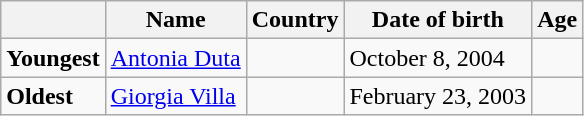<table class="wikitable">
<tr>
<th></th>
<th>Name</th>
<th>Country</th>
<th>Date of birth</th>
<th>Age</th>
</tr>
<tr>
<td><strong>Youngest</strong></td>
<td><a href='#'>Antonia Duta</a></td>
<td></td>
<td>October 8, 2004</td>
<td></td>
</tr>
<tr>
<td><strong>Oldest</strong></td>
<td><a href='#'>Giorgia Villa</a></td>
<td></td>
<td>February 23, 2003</td>
<td></td>
</tr>
</table>
